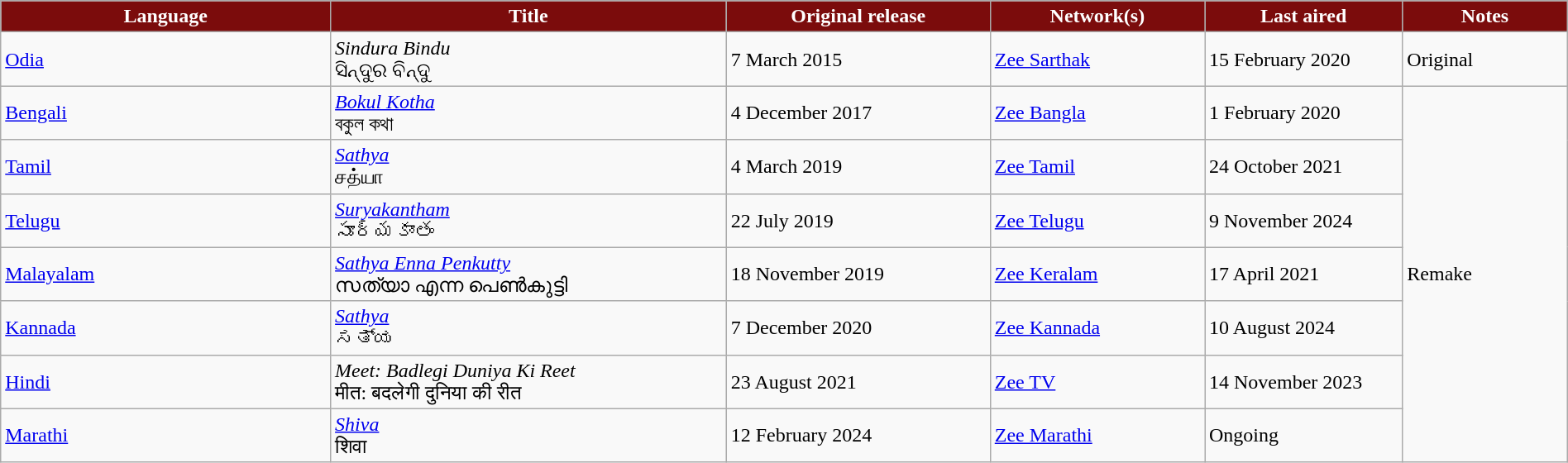<table class="wikitable" style="width: 100%; margin-right: 0;">
<tr style="color:white">
<th style="background:#7b0c0c; width:20%;">Language</th>
<th style="background:#7b0c0c; width:24%;">Title</th>
<th style="background:#7b0c0c; width:16%;">Original release</th>
<th style="background:#7b0c0c; width:13%;">Network(s)</th>
<th style="background:#7b0c0c; width:12%;">Last aired</th>
<th style="background:#7b0c0c; width:10%;">Notes</th>
</tr>
<tr>
<td><a href='#'>Odia</a></td>
<td><em>Sindura Bindu</em> <br> ସିନ୍ଦୁର ବିନ୍ଦୁ</td>
<td>7 March 2015</td>
<td><a href='#'>Zee Sarthak</a></td>
<td>15 February 2020</td>
<td>Original</td>
</tr>
<tr>
<td><a href='#'>Bengali</a></td>
<td><em><a href='#'>Bokul Kotha</a></em> <br> বকুল কথা</td>
<td>4 December 2017</td>
<td><a href='#'>Zee Bangla</a></td>
<td>1 February 2020</td>
<td rowspan="7">Remake</td>
</tr>
<tr>
<td><a href='#'>Tamil</a></td>
<td><em><a href='#'>Sathya</a></em> <br> சத்யா</td>
<td>4 March 2019</td>
<td><a href='#'>Zee Tamil</a></td>
<td>24 October 2021</td>
</tr>
<tr>
<td><a href='#'>Telugu</a></td>
<td><em><a href='#'>Suryakantham</a></em> <br> సూర్యకాంతం</td>
<td>22 July 2019</td>
<td><a href='#'>Zee Telugu</a></td>
<td>9 November 2024</td>
</tr>
<tr>
<td><a href='#'>Malayalam</a></td>
<td><em><a href='#'>Sathya Enna Penkutty</a></em> <br> സത്യാ എന്ന പെൺകുട്ടി</td>
<td>18 November 2019</td>
<td><a href='#'>Zee Keralam</a></td>
<td>17 April 2021</td>
</tr>
<tr>
<td><a href='#'>Kannada</a></td>
<td><em><a href='#'>Sathya</a></em> <br> ಸತ್ಯ</td>
<td>7 December 2020</td>
<td><a href='#'>Zee Kannada</a></td>
<td>10 August 2024</td>
</tr>
<tr>
<td><a href='#'>Hindi</a></td>
<td><em>Meet: Badlegi Duniya Ki Reet</em> <br> मीत: बदलेगी दुनिया की रीत</td>
<td>23 August 2021</td>
<td><a href='#'>Zee TV</a></td>
<td>14 November 2023</td>
</tr>
<tr>
<td><a href='#'>Marathi</a></td>
<td><em><a href='#'>Shiva</a></em> <br> शिवा</td>
<td>12 February 2024</td>
<td><a href='#'>Zee Marathi</a></td>
<td>Ongoing</td>
</tr>
</table>
